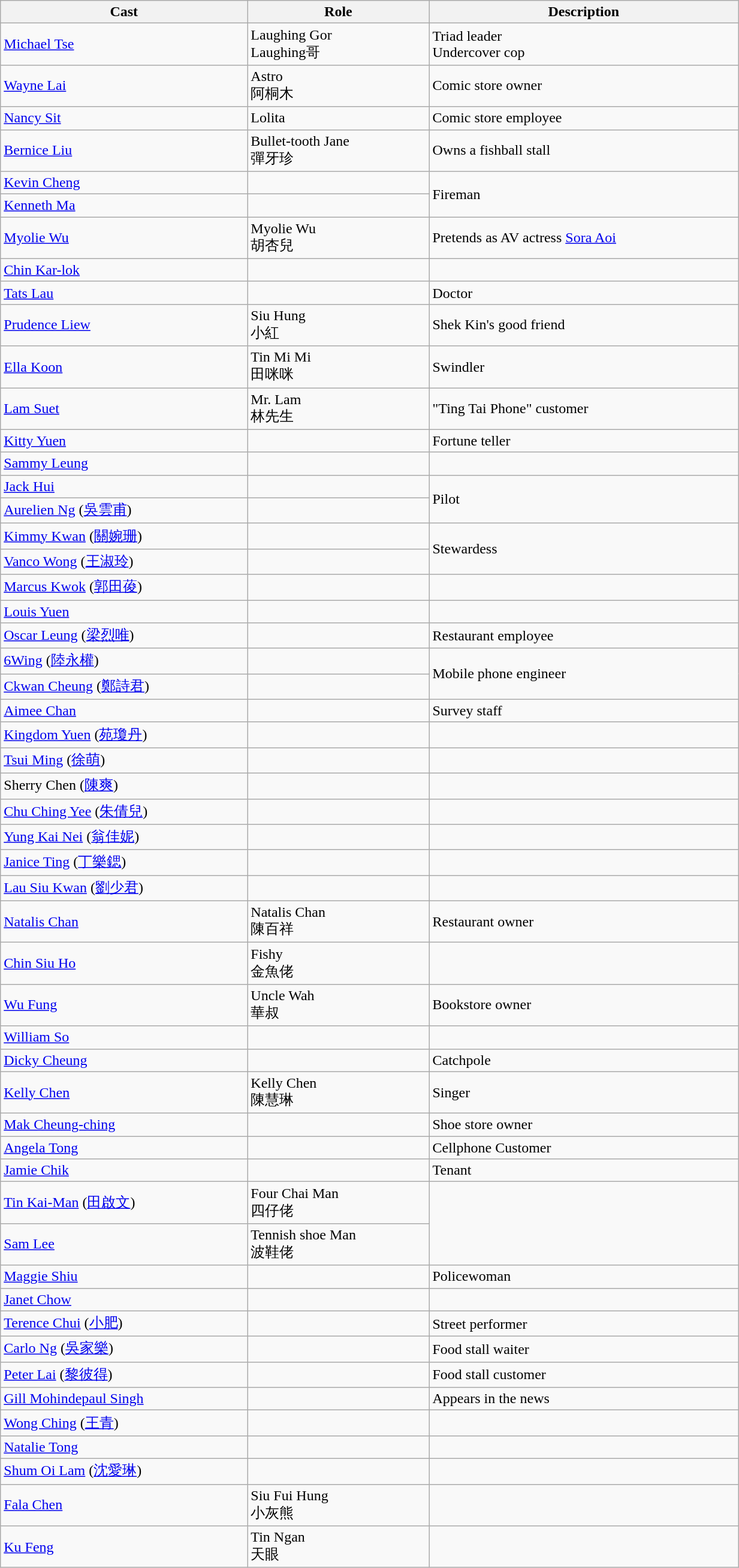<table class="wikitable" width="65%">
<tr>
<th>Cast</th>
<th>Role</th>
<th>Description</th>
</tr>
<tr>
<td><a href='#'>Michael Tse</a></td>
<td>Laughing Gor<br>Laughing哥</td>
<td>Triad leader<br>Undercover cop</td>
</tr>
<tr>
<td><a href='#'>Wayne Lai</a></td>
<td>Astro<br>阿桐木</td>
<td>Comic store owner</td>
</tr>
<tr>
<td><a href='#'>Nancy Sit</a></td>
<td>Lolita</td>
<td>Comic store employee</td>
</tr>
<tr>
<td><a href='#'>Bernice Liu</a></td>
<td>Bullet-tooth Jane<br>彈牙珍</td>
<td>Owns a fishball stall</td>
</tr>
<tr>
<td><a href='#'>Kevin Cheng</a></td>
<td></td>
<td rowspan="2">Fireman</td>
</tr>
<tr>
<td><a href='#'>Kenneth Ma</a></td>
<td></td>
</tr>
<tr>
<td><a href='#'>Myolie Wu</a></td>
<td>Myolie Wu<br>胡杏兒</td>
<td>Pretends as AV actress <a href='#'>Sora Aoi</a></td>
</tr>
<tr>
<td><a href='#'>Chin Kar-lok</a></td>
<td></td>
<td></td>
</tr>
<tr>
<td><a href='#'>Tats Lau</a></td>
<td></td>
<td>Doctor</td>
</tr>
<tr>
<td><a href='#'>Prudence Liew</a></td>
<td>Siu Hung<br>小紅</td>
<td>Shek Kin's good friend</td>
</tr>
<tr>
<td><a href='#'>Ella Koon</a></td>
<td>Tin Mi Mi<br>田咪咪</td>
<td>Swindler</td>
</tr>
<tr>
<td><a href='#'>Lam Suet</a></td>
<td>Mr. Lam<br>林先生</td>
<td>"Ting Tai Phone" customer</td>
</tr>
<tr>
<td><a href='#'>Kitty Yuen</a></td>
<td></td>
<td>Fortune teller</td>
</tr>
<tr>
<td><a href='#'>Sammy Leung</a></td>
<td></td>
<td></td>
</tr>
<tr>
<td><a href='#'>Jack Hui</a></td>
<td></td>
<td rowspan="2">Pilot</td>
</tr>
<tr>
<td><a href='#'>Aurelien Ng</a> (<a href='#'>吳雲甫</a>)</td>
<td></td>
</tr>
<tr>
<td><a href='#'>Kimmy Kwan</a> (<a href='#'>關婉珊</a>)</td>
<td></td>
<td rowspan="2">Stewardess</td>
</tr>
<tr>
<td><a href='#'>Vanco Wong</a> (<a href='#'>王淑玲</a>)</td>
<td></td>
</tr>
<tr>
<td><a href='#'>Marcus Kwok</a> (<a href='#'>郭田葰</a>)</td>
<td></td>
<td></td>
</tr>
<tr>
<td><a href='#'>Louis Yuen</a></td>
<td></td>
<td></td>
</tr>
<tr>
<td><a href='#'>Oscar Leung</a> (<a href='#'>梁烈唯</a>)</td>
<td></td>
<td>Restaurant employee</td>
</tr>
<tr>
<td><a href='#'>6Wing</a> (<a href='#'>陸永權</a>)</td>
<td></td>
<td rowspan="2">Mobile phone engineer</td>
</tr>
<tr>
<td><a href='#'>Ckwan Cheung</a> (<a href='#'>鄭詩君</a>)</td>
<td></td>
</tr>
<tr>
<td><a href='#'>Aimee Chan</a></td>
<td></td>
<td>Survey staff</td>
</tr>
<tr>
<td><a href='#'>Kingdom Yuen</a> (<a href='#'>苑瓊丹</a>)</td>
<td></td>
<td></td>
</tr>
<tr>
<td><a href='#'>Tsui Ming</a> (<a href='#'>徐萌</a>)</td>
<td></td>
<td></td>
</tr>
<tr>
<td>Sherry Chen (<a href='#'>陳爽</a>)</td>
<td></td>
<td></td>
</tr>
<tr>
<td><a href='#'>Chu Ching Yee</a> (<a href='#'>朱倩兒</a>)</td>
<td></td>
<td></td>
</tr>
<tr>
<td><a href='#'>Yung Kai Nei</a> (<a href='#'>翁佳妮</a>)</td>
<td></td>
<td></td>
</tr>
<tr>
<td><a href='#'>Janice Ting</a> (<a href='#'>丁樂鍶</a>)</td>
<td></td>
<td></td>
</tr>
<tr>
<td><a href='#'>Lau Siu Kwan</a> (<a href='#'>劉少君</a>)</td>
<td></td>
<td></td>
</tr>
<tr>
<td><a href='#'>Natalis Chan</a></td>
<td>Natalis Chan<br>陳百祥</td>
<td>Restaurant owner</td>
</tr>
<tr>
<td><a href='#'>Chin Siu Ho</a></td>
<td>Fishy<br>金魚佬</td>
<td></td>
</tr>
<tr>
<td><a href='#'>Wu Fung</a></td>
<td>Uncle Wah<br>華叔</td>
<td>Bookstore owner</td>
</tr>
<tr>
<td><a href='#'>William So</a></td>
<td></td>
<td></td>
</tr>
<tr>
<td><a href='#'>Dicky Cheung</a></td>
<td></td>
<td>Catchpole</td>
</tr>
<tr>
<td><a href='#'>Kelly Chen</a></td>
<td>Kelly Chen<br>陳慧琳</td>
<td>Singer</td>
</tr>
<tr>
<td><a href='#'>Mak Cheung-ching</a></td>
<td></td>
<td>Shoe store owner</td>
</tr>
<tr>
<td><a href='#'>Angela Tong</a></td>
<td></td>
<td>Cellphone Customer</td>
</tr>
<tr>
<td><a href='#'>Jamie Chik</a></td>
<td></td>
<td>Tenant</td>
</tr>
<tr>
<td><a href='#'>Tin Kai-Man</a> (<a href='#'>田啟文</a>)</td>
<td>Four Chai Man<br>四仔佬</td>
</tr>
<tr>
<td><a href='#'>Sam Lee</a></td>
<td>Tennish shoe Man<br>波鞋佬</td>
</tr>
<tr>
<td><a href='#'>Maggie Shiu</a></td>
<td></td>
<td>Policewoman</td>
</tr>
<tr>
<td><a href='#'>Janet Chow</a></td>
<td></td>
<td></td>
</tr>
<tr>
<td><a href='#'>Terence Chui</a> (<a href='#'>小肥</a>)</td>
<td></td>
<td>Street performer</td>
</tr>
<tr>
<td><a href='#'>Carlo Ng</a> (<a href='#'>吳家樂</a>)</td>
<td></td>
<td>Food stall waiter</td>
</tr>
<tr>
<td><a href='#'>Peter Lai</a> (<a href='#'>黎彼得</a>)</td>
<td></td>
<td>Food stall customer</td>
</tr>
<tr>
<td><a href='#'>Gill Mohindepaul Singh</a></td>
<td></td>
<td>Appears in the news</td>
</tr>
<tr>
<td><a href='#'>Wong Ching</a> (<a href='#'>王青</a>)</td>
<td></td>
<td></td>
</tr>
<tr>
<td><a href='#'>Natalie Tong</a></td>
<td></td>
<td></td>
</tr>
<tr>
<td><a href='#'>Shum Oi Lam</a> (<a href='#'>沈愛琳</a>)</td>
<td></td>
<td></td>
</tr>
<tr>
<td><a href='#'>Fala Chen</a></td>
<td>Siu Fui Hung<br>小灰熊</td>
<td></td>
</tr>
<tr>
<td><a href='#'>Ku Feng</a></td>
<td>Tin Ngan<br>天眼</td>
<td></td>
</tr>
</table>
